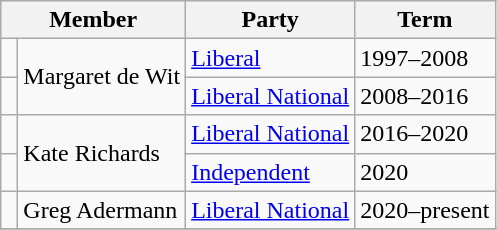<table class="wikitable">
<tr>
<th colspan="2">Member</th>
<th>Party</th>
<th>Term</th>
</tr>
<tr>
<td> </td>
<td rowspan="2">Margaret de Wit</td>
<td><a href='#'>Liberal</a></td>
<td>1997–2008</td>
</tr>
<tr>
<td> </td>
<td><a href='#'>Liberal National</a></td>
<td>2008–2016</td>
</tr>
<tr>
<td> </td>
<td rowspan="2">Kate Richards</td>
<td><a href='#'>Liberal National</a></td>
<td>2016–2020</td>
</tr>
<tr>
<td> </td>
<td><a href='#'>Independent</a></td>
<td>2020</td>
</tr>
<tr>
<td> </td>
<td>Greg Adermann</td>
<td><a href='#'>Liberal National</a></td>
<td>2020–present</td>
</tr>
<tr>
</tr>
</table>
